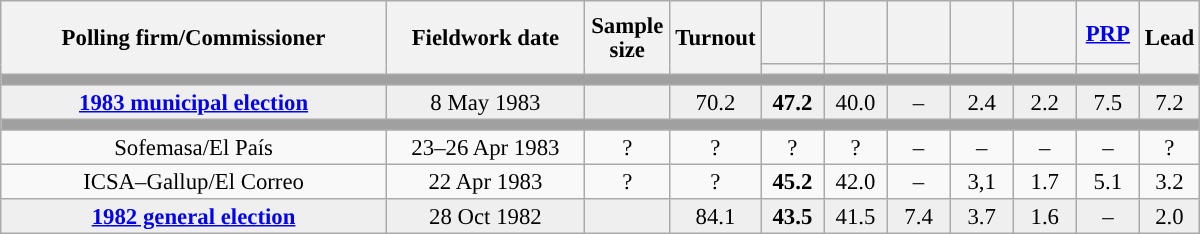<table class="wikitable collapsible collapsed" style="text-align:center; font-size:95%; line-height:16px;">
<tr style="height:42px;">
<th style="width:250px;" rowspan="2">Polling firm/Commissioner</th>
<th style="width:125px;" rowspan="2">Fieldwork date</th>
<th style="width:50px;" rowspan="2">Sample size</th>
<th style="width:45px;" rowspan="2">Turnout</th>
<th style="width:35px;"></th>
<th style="width:35px;"></th>
<th style="width:35px;"></th>
<th style="width:35px;"></th>
<th style="width:35px;"></th>
<th style="width:35px;"><a href='#'>PRP</a></th>
<th style="width:30px;" rowspan="2">Lead</th>
</tr>
<tr>
<th style="color:inherit;background:"></th>
<th style="color:inherit;background:"></th>
<th style="color:inherit;background:"></th>
<th style="color:inherit;background:"></th>
<th style="color:inherit;background:"></th>
<th style="color:inherit;background:"></th>
</tr>
<tr>
<td colspan="11" style="background:#A0A0A0"></td>
</tr>
<tr style="background:#EFEFEF;">
<td><strong><a href='#'>1983 municipal election</a></strong></td>
<td>8 May 1983</td>
<td></td>
<td>70.2</td>
<td><strong>47.2</strong><br></td>
<td>40.0<br></td>
<td>–</td>
<td>2.4<br></td>
<td>2.2<br></td>
<td>7.5<br></td>
<td style="background:">7.2</td>
</tr>
<tr>
<td colspan="11" style="background:#A0A0A0"></td>
</tr>
<tr>
<td>Sofemasa/El País</td>
<td>23–26 Apr 1983</td>
<td>?</td>
<td>?</td>
<td>?<br></td>
<td>?<br></td>
<td>–</td>
<td>–</td>
<td>–</td>
<td>–</td>
<td style="background:">?</td>
</tr>
<tr>
<td>ICSA–Gallup/El Correo</td>
<td>22 Apr 1983</td>
<td>?</td>
<td>?</td>
<td><strong>45.2</strong></td>
<td>42.0</td>
<td>–</td>
<td>3,1</td>
<td>1.7</td>
<td>5.1</td>
<td style="background:">3.2</td>
</tr>
<tr style="background:#EFEFEF;">
<td><strong><a href='#'>1982 general election</a></strong></td>
<td>28 Oct 1982</td>
<td></td>
<td>84.1</td>
<td><strong>43.5</strong><br></td>
<td>41.5<br></td>
<td>7.4<br></td>
<td>3.7<br></td>
<td>1.6<br></td>
<td>–</td>
<td style="background:">2.0</td>
</tr>
</table>
